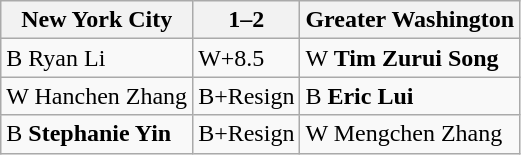<table class="wikitable">
<tr>
<th>New York City</th>
<th>1–2</th>
<th>Greater Washington</th>
</tr>
<tr>
<td>B Ryan Li</td>
<td>W+8.5</td>
<td>W <strong>Tim Zurui Song</strong></td>
</tr>
<tr>
<td>W Hanchen Zhang</td>
<td>B+Resign</td>
<td>B <strong>Eric Lui</strong></td>
</tr>
<tr>
<td>B <strong>Stephanie Yin</strong></td>
<td>B+Resign</td>
<td>W Mengchen Zhang</td>
</tr>
</table>
